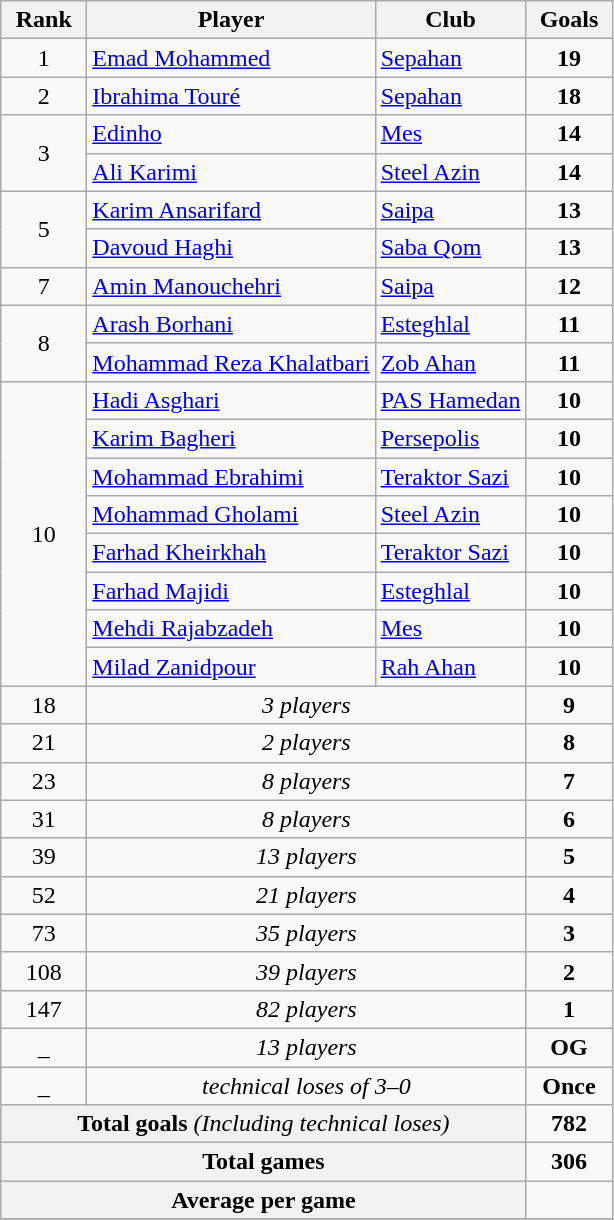<table class="wikitable">
<tr>
<th width="50px">Rank</th>
<th>Player</th>
<th>Club</th>
<th width="50px">Goals</th>
</tr>
<tr>
<td align="center">1</td>
<td> <a href='#'>Emad Mohammed</a></td>
<td><a href='#'>Sepahan</a></td>
<td align=center><strong>19</strong></td>
</tr>
<tr>
<td align="center">2</td>
<td> <a href='#'>Ibrahima Touré</a></td>
<td><a href='#'>Sepahan</a></td>
<td align=center><strong>18</strong></td>
</tr>
<tr>
<td rowspan=2 align="center">3</td>
<td> <a href='#'>Edinho</a></td>
<td><a href='#'>Mes</a></td>
<td align=center><strong>14</strong></td>
</tr>
<tr>
<td> <a href='#'>Ali Karimi</a></td>
<td><a href='#'>Steel Azin</a></td>
<td align=center><strong>14</strong></td>
</tr>
<tr>
<td rowspan=2 align="center">5</td>
<td> <a href='#'>Karim Ansarifard</a></td>
<td><a href='#'>Saipa</a></td>
<td align=center><strong>13</strong></td>
</tr>
<tr>
<td> <a href='#'>Davoud Haghi</a></td>
<td><a href='#'>Saba Qom</a></td>
<td align=center><strong>13</strong></td>
</tr>
<tr>
<td align="center">7</td>
<td> <a href='#'>Amin Manouchehri</a></td>
<td><a href='#'>Saipa</a></td>
<td align=center><strong>12</strong></td>
</tr>
<tr>
<td rowspan=2 align="center">8</td>
<td> <a href='#'>Arash Borhani</a></td>
<td><a href='#'>Esteghlal</a></td>
<td align=center><strong>11</strong></td>
</tr>
<tr>
<td> <a href='#'>Mohammad Reza Khalatbari</a></td>
<td><a href='#'>Zob Ahan</a></td>
<td align=center><strong>11</strong></td>
</tr>
<tr>
<td rowspan=8 align="center">10</td>
<td> <a href='#'>Hadi Asghari</a></td>
<td><a href='#'>PAS Hamedan</a></td>
<td align=center><strong>10</strong></td>
</tr>
<tr>
<td> <a href='#'>Karim Bagheri</a></td>
<td><a href='#'>Persepolis</a></td>
<td align=center><strong>10</strong></td>
</tr>
<tr>
<td> <a href='#'>Mohammad Ebrahimi</a></td>
<td><a href='#'>Teraktor Sazi</a></td>
<td align=center><strong>10</strong></td>
</tr>
<tr>
<td> <a href='#'>Mohammad Gholami</a></td>
<td><a href='#'>Steel Azin</a></td>
<td align=center><strong>10</strong></td>
</tr>
<tr>
<td> <a href='#'>Farhad Kheirkhah</a></td>
<td><a href='#'>Teraktor Sazi</a></td>
<td align=center><strong>10</strong></td>
</tr>
<tr>
<td> <a href='#'>Farhad Majidi</a></td>
<td><a href='#'>Esteghlal</a></td>
<td align=center><strong>10</strong></td>
</tr>
<tr>
<td> <a href='#'>Mehdi Rajabzadeh</a></td>
<td><a href='#'>Mes</a></td>
<td align=center><strong>10</strong></td>
</tr>
<tr>
<td> <a href='#'>Milad Zanidpour</a></td>
<td><a href='#'>Rah Ahan</a></td>
<td align=center><strong>10</strong></td>
</tr>
<tr align="center">
<td>18</td>
<td colspan=2><em>3 players</em></td>
<td><strong>9</strong></td>
</tr>
<tr align="center">
<td>21</td>
<td colspan=2><em>2 players</em></td>
<td><strong>8</strong></td>
</tr>
<tr align="center">
<td>23</td>
<td colspan=2><em>8 players</em></td>
<td><strong>7</strong></td>
</tr>
<tr align="center">
<td>31</td>
<td colspan=2><em>8 players</em></td>
<td><strong>6</strong></td>
</tr>
<tr align="center">
<td>39</td>
<td colspan=2><em>13 players</em></td>
<td><strong>5</strong></td>
</tr>
<tr align="center">
<td>52</td>
<td colspan=2><em>21 players</em></td>
<td><strong>4</strong></td>
</tr>
<tr align="center">
<td>73</td>
<td colspan=2><em>35 players</em></td>
<td><strong>3</strong></td>
</tr>
<tr align="center">
<td>108</td>
<td colspan=2><em>39 players</em></td>
<td><strong>2</strong></td>
</tr>
<tr align="center">
<td>147</td>
<td colspan=2><em>82 players</em></td>
<td><strong>1</strong></td>
</tr>
<tr align="center">
<td>_</td>
<td colspan=2><em>13 players</em></td>
<td><strong>OG</strong></td>
</tr>
<tr align="center">
<td>_</td>
<td colspan=2><em>technical loses of 3–0</em></td>
<td><strong>Once</strong></td>
</tr>
<tr>
<td bgcolor=#F2F2F2 colspan=3 align=center><strong>Total goals</strong> <em>(Including technical loses)</em></td>
<td align="center"><strong>782</strong></td>
</tr>
<tr>
<td bgcolor=#F2F2F2 colspan=3 align=center><strong>Total games</strong></td>
<td align=center><strong>306</strong></td>
</tr>
<tr>
<td bgcolor=#F2F2F2 colspan=3 align=center><strong>Average per game</strong></td>
<td align="center"><strong></strong></td>
</tr>
<tr>
</tr>
</table>
